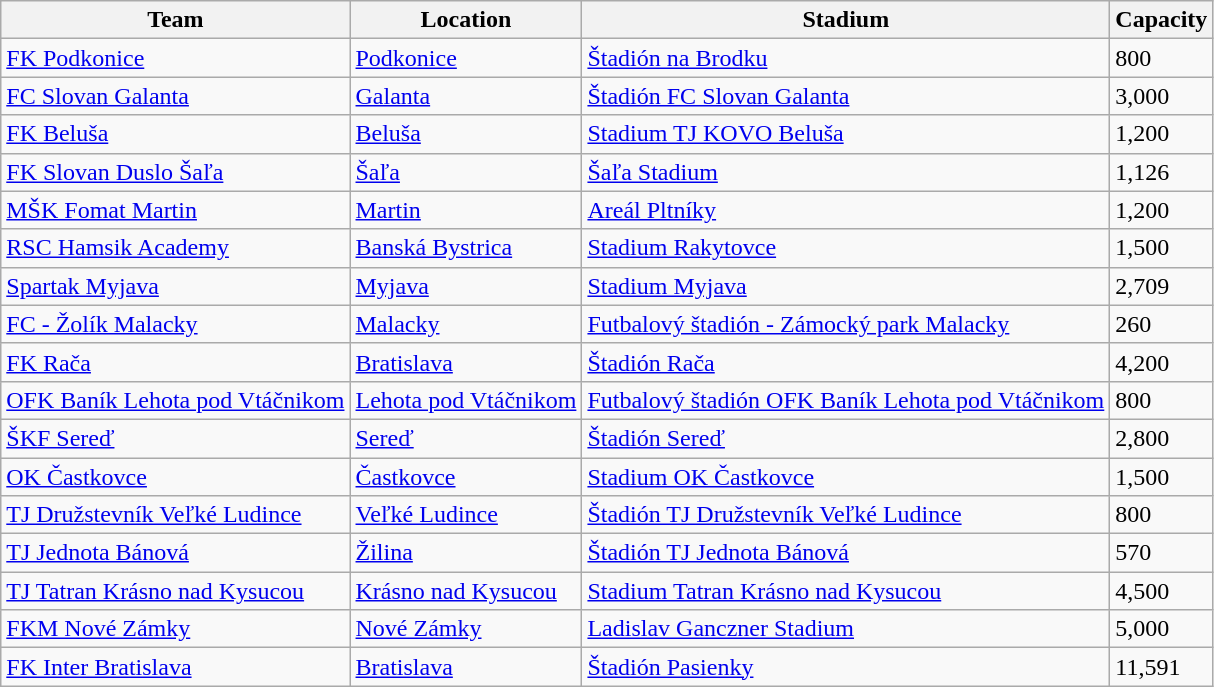<table class="wikitable sortable" style="text-align:left;">
<tr>
<th>Team</th>
<th>Location</th>
<th>Stadium</th>
<th>Capacity</th>
</tr>
<tr>
<td><a href='#'>FK Podkonice</a></td>
<td><a href='#'>Podkonice</a></td>
<td><a href='#'>Štadión na Brodku</a></td>
<td>800</td>
</tr>
<tr>
<td><a href='#'>FC Slovan Galanta</a></td>
<td><a href='#'>Galanta</a></td>
<td><a href='#'>Štadión FC Slovan Galanta</a></td>
<td>3,000</td>
</tr>
<tr>
<td><a href='#'>FK Beluša</a></td>
<td><a href='#'>Beluša</a></td>
<td><a href='#'>Stadium TJ KOVO Beluša</a></td>
<td>1,200</td>
</tr>
<tr>
<td><a href='#'>FK Slovan Duslo Šaľa</a></td>
<td><a href='#'>Šaľa</a></td>
<td><a href='#'>Šaľa Stadium</a></td>
<td>1,126</td>
</tr>
<tr>
<td><a href='#'>MŠK Fomat Martin</a></td>
<td><a href='#'>Martin</a></td>
<td><a href='#'>Areál Pltníky</a></td>
<td>1,200</td>
</tr>
<tr>
<td><a href='#'>RSC Hamsik Academy</a></td>
<td><a href='#'>Banská Bystrica</a></td>
<td><a href='#'>Stadium Rakytovce</a></td>
<td>1,500</td>
</tr>
<tr>
<td><a href='#'>Spartak Myjava</a></td>
<td><a href='#'>Myjava</a></td>
<td><a href='#'>Stadium Myjava</a></td>
<td>2,709</td>
</tr>
<tr>
<td><a href='#'>FC - Žolík Malacky</a></td>
<td><a href='#'>Malacky</a></td>
<td><a href='#'>Futbalový štadión - Zámocký park Malacky</a></td>
<td>260</td>
</tr>
<tr>
<td><a href='#'>FK Rača</a></td>
<td><a href='#'>Bratislava</a> </td>
<td><a href='#'>Štadión Rača</a></td>
<td>4,200</td>
</tr>
<tr>
<td><a href='#'>OFK Baník Lehota pod Vtáčnikom</a></td>
<td><a href='#'>Lehota pod Vtáčnikom</a></td>
<td><a href='#'>Futbalový štadión OFK Baník Lehota pod Vtáčnikom</a></td>
<td>800</td>
</tr>
<tr>
<td><a href='#'>ŠKF Sereď</a></td>
<td><a href='#'>Sereď</a></td>
<td><a href='#'>Štadión Sereď</a></td>
<td>2,800</td>
</tr>
<tr>
<td><a href='#'>OK Častkovce</a></td>
<td><a href='#'>Častkovce</a></td>
<td><a href='#'>Stadium OK Častkovce</a></td>
<td>1,500</td>
</tr>
<tr>
<td><a href='#'>TJ Družstevník Veľké Ludince</a></td>
<td><a href='#'>Veľké Ludince</a></td>
<td><a href='#'>Štadión TJ Družstevník Veľké Ludince</a></td>
<td>800</td>
</tr>
<tr>
<td><a href='#'>TJ Jednota Bánová</a></td>
<td><a href='#'>Žilina</a></td>
<td><a href='#'>Štadión TJ Jednota Bánová</a></td>
<td>570</td>
</tr>
<tr>
<td><a href='#'>TJ Tatran Krásno nad Kysucou</a></td>
<td><a href='#'>Krásno nad Kysucou</a></td>
<td><a href='#'>Stadium Tatran Krásno nad Kysucou</a></td>
<td>4,500</td>
</tr>
<tr>
<td><a href='#'>FKM Nové Zámky</a></td>
<td><a href='#'>Nové Zámky</a></td>
<td><a href='#'>Ladislav Ganczner Stadium</a></td>
<td>5,000</td>
</tr>
<tr>
<td><a href='#'>FK Inter Bratislava</a></td>
<td><a href='#'>Bratislava</a> </td>
<td><a href='#'>Štadión Pasienky</a></td>
<td>11,591</td>
</tr>
</table>
